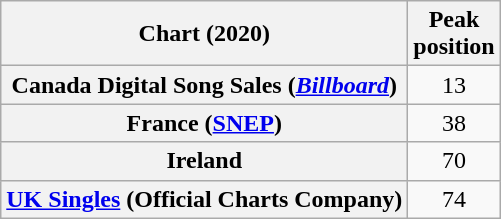<table class="wikitable sortable plainrowheaders" style="text-align:center">
<tr>
<th>Chart (2020)</th>
<th>Peak<br>position</th>
</tr>
<tr>
<th scope="row">Canada Digital Song Sales (<em><a href='#'>Billboard</a></em>)</th>
<td align="center">13</td>
</tr>
<tr>
<th scope="row">France (<a href='#'>SNEP</a>)</th>
<td align="center">38</td>
</tr>
<tr>
<th scope="row">Ireland</th>
<td align="center">70</td>
</tr>
<tr>
<th scope="row"><a href='#'>UK Singles</a> (Official Charts Company)</th>
<td align="center">74</td>
</tr>
</table>
